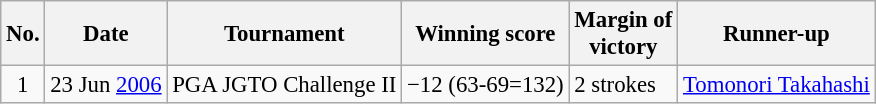<table class="wikitable" style="font-size:95%;">
<tr>
<th>No.</th>
<th>Date</th>
<th>Tournament</th>
<th>Winning score</th>
<th>Margin of<br>victory</th>
<th>Runner-up</th>
</tr>
<tr>
<td align=center>1</td>
<td align=right>23 Jun <a href='#'>2006</a></td>
<td>PGA JGTO Challenge II</td>
<td>−12 (63-69=132)</td>
<td>2 strokes</td>
<td> <a href='#'>Tomonori Takahashi</a></td>
</tr>
</table>
